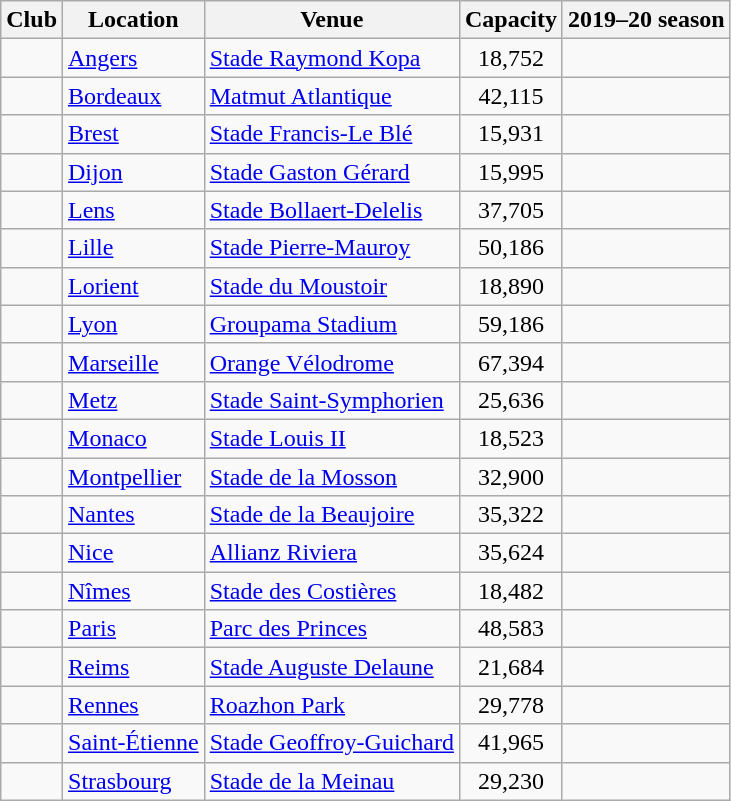<table class="wikitable sortable">
<tr>
<th>Club</th>
<th>Location</th>
<th>Venue</th>
<th>Capacity</th>
<th>2019–20 season</th>
</tr>
<tr>
<td></td>
<td><a href='#'>Angers</a></td>
<td><a href='#'>Stade Raymond Kopa</a></td>
<td align="center">18,752</td>
<td align="center"></td>
</tr>
<tr>
<td></td>
<td><a href='#'>Bordeaux</a></td>
<td><a href='#'>Matmut Atlantique</a></td>
<td align="center">42,115</td>
<td align="center"></td>
</tr>
<tr>
<td></td>
<td><a href='#'>Brest</a></td>
<td><a href='#'>Stade Francis-Le Blé</a></td>
<td align="center">15,931</td>
<td align="center"></td>
</tr>
<tr>
<td></td>
<td><a href='#'>Dijon</a></td>
<td><a href='#'>Stade Gaston Gérard</a></td>
<td align="center">15,995</td>
<td align="center"></td>
</tr>
<tr>
<td></td>
<td><a href='#'>Lens</a></td>
<td><a href='#'>Stade Bollaert-Delelis</a></td>
<td align="center">37,705</td>
<td align="center"></td>
</tr>
<tr>
<td></td>
<td><a href='#'>Lille</a></td>
<td><a href='#'>Stade Pierre-Mauroy</a></td>
<td align="center">50,186</td>
<td align="center"></td>
</tr>
<tr>
<td></td>
<td><a href='#'>Lorient</a></td>
<td><a href='#'>Stade du Moustoir</a></td>
<td align="center">18,890</td>
<td align="center"></td>
</tr>
<tr>
<td></td>
<td><a href='#'>Lyon</a></td>
<td><a href='#'>Groupama Stadium</a></td>
<td align="center">59,186</td>
<td align="center"></td>
</tr>
<tr>
<td></td>
<td><a href='#'>Marseille</a></td>
<td><a href='#'>Orange Vélodrome</a></td>
<td align="center">67,394</td>
<td align="center"></td>
</tr>
<tr>
<td></td>
<td><a href='#'>Metz</a></td>
<td><a href='#'>Stade Saint-Symphorien</a></td>
<td align="center">25,636</td>
<td align="center"></td>
</tr>
<tr>
<td></td>
<td> <a href='#'>Monaco</a></td>
<td><a href='#'>Stade Louis II</a></td>
<td align="center">18,523</td>
<td align="center"></td>
</tr>
<tr>
<td></td>
<td><a href='#'>Montpellier</a></td>
<td><a href='#'>Stade de la Mosson</a></td>
<td align="center">32,900</td>
<td align="center"></td>
</tr>
<tr>
<td></td>
<td><a href='#'>Nantes</a></td>
<td><a href='#'>Stade de la Beaujoire</a></td>
<td align="center">35,322</td>
<td align="center"></td>
</tr>
<tr>
<td></td>
<td><a href='#'>Nice</a></td>
<td><a href='#'>Allianz Riviera</a></td>
<td align="center">35,624</td>
<td align="center"></td>
</tr>
<tr>
<td></td>
<td><a href='#'>Nîmes</a></td>
<td><a href='#'>Stade des Costières</a></td>
<td align="center">18,482</td>
<td align="center"></td>
</tr>
<tr>
<td></td>
<td><a href='#'>Paris</a></td>
<td><a href='#'>Parc des Princes</a></td>
<td align="center">48,583</td>
<td align="center"></td>
</tr>
<tr>
<td></td>
<td><a href='#'>Reims</a></td>
<td><a href='#'>Stade Auguste Delaune</a></td>
<td align="center">21,684</td>
<td align="center"></td>
</tr>
<tr>
<td></td>
<td><a href='#'>Rennes</a></td>
<td><a href='#'>Roazhon Park</a></td>
<td align="center">29,778</td>
<td align="center"></td>
</tr>
<tr>
<td></td>
<td><a href='#'>Saint-Étienne</a></td>
<td><a href='#'>Stade Geoffroy-Guichard</a></td>
<td align="center">41,965</td>
<td align="center"></td>
</tr>
<tr>
<td></td>
<td><a href='#'>Strasbourg</a></td>
<td><a href='#'>Stade de la Meinau</a></td>
<td align="center">29,230</td>
<td align="center"></td>
</tr>
</table>
